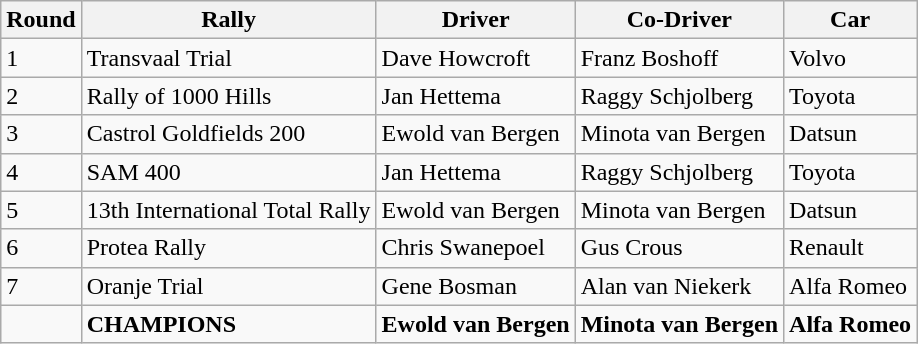<table class="wikitable">
<tr>
<th>Round</th>
<th>Rally</th>
<th>Driver</th>
<th>Co-Driver</th>
<th>Car</th>
</tr>
<tr>
<td>1</td>
<td>Transvaal Trial</td>
<td>Dave Howcroft</td>
<td>Franz Boshoff</td>
<td>Volvo</td>
</tr>
<tr>
<td>2</td>
<td>Rally of 1000 Hills</td>
<td>Jan Hettema</td>
<td>Raggy Schjolberg</td>
<td>Toyota</td>
</tr>
<tr>
<td>3</td>
<td>Castrol Goldfields 200</td>
<td>Ewold van Bergen</td>
<td>Minota van Bergen</td>
<td>Datsun</td>
</tr>
<tr>
<td>4</td>
<td>SAM 400</td>
<td>Jan Hettema</td>
<td>Raggy Schjolberg</td>
<td>Toyota</td>
</tr>
<tr>
<td>5</td>
<td>13th International Total Rally</td>
<td>Ewold van Bergen</td>
<td>Minota van Bergen</td>
<td>Datsun</td>
</tr>
<tr>
<td>6</td>
<td>Protea Rally</td>
<td>Chris Swanepoel</td>
<td>Gus Crous</td>
<td>Renault</td>
</tr>
<tr>
<td>7</td>
<td>Oranje Trial</td>
<td>Gene Bosman</td>
<td>Alan van Niekerk</td>
<td>Alfa Romeo</td>
</tr>
<tr>
<td></td>
<td><strong>CHAMPIONS</strong></td>
<td><strong>Ewold van Bergen</strong></td>
<td><strong>Minota van Bergen</strong></td>
<td><strong>Alfa Romeo</strong></td>
</tr>
</table>
